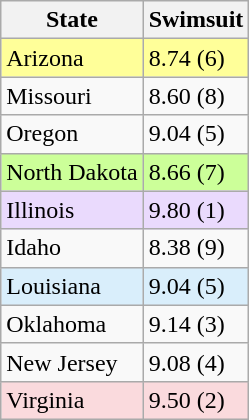<table class="wikitable sortable collapsible">
<tr>
<th>State</th>
<th>Swimsuit</th>
</tr>
<tr>
<td style="background-color:#ffff99;">Arizona</td>
<td style="background-color:#ffff99;">8.74 (6)</td>
</tr>
<tr>
<td style="background-color:#white;">Missouri</td>
<td style="background-color:#white;">8.60 (8)</td>
</tr>
<tr>
<td style="background-color:#white;">Oregon</td>
<td style="background-color:#white;">9.04 (5)</td>
</tr>
<tr>
<td style="background-color:#ccff99;">North Dakota</td>
<td style="background-color:#ccff99;">8.66 (7)</td>
</tr>
<tr>
<td style="background-color:#eadafd;">Illinois</td>
<td style="background-color:#eadafd;">9.80 (1)</td>
</tr>
<tr>
<td style="background-color:#white;">Idaho</td>
<td style="background-color:#white;">8.38 (9)</td>
</tr>
<tr>
<td style="background-color:#d9eefb;">Louisiana</td>
<td style="background-color:#d9eefb;">9.04 (5)</td>
</tr>
<tr>
<td style="background-color:#white;">Oklahoma</td>
<td style="background-color:#white;">9.14 (3)</td>
</tr>
<tr>
<td style="background-color:#white;">New Jersey</td>
<td style="background-color:#white;">9.08 (4)</td>
</tr>
<tr>
<td style="background-color:#FADADD;">Virginia</td>
<td style="background-color:#FADADD;">9.50 (2)</td>
</tr>
</table>
